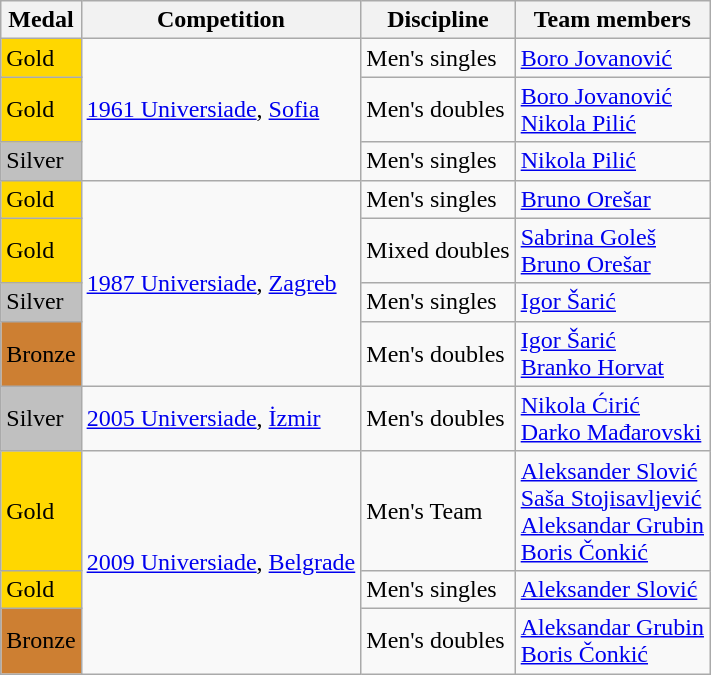<table class="sortable wikitable">
<tr>
<th>Medal</th>
<th>Competition</th>
<th>Discipline</th>
<th>Team members</th>
</tr>
<tr>
<td bgcolor=#FFD700>Gold</td>
<td rowspan="3"><a href='#'>1961 Universiade</a>, <a href='#'>Sofia</a></td>
<td>Men's singles</td>
<td> <a href='#'>Boro Jovanović</a></td>
</tr>
<tr>
<td bgcolor=#FFD700>Gold</td>
<td>Men's doubles</td>
<td> <a href='#'>Boro Jovanović</a><br> <a href='#'>Nikola Pilić</a></td>
</tr>
<tr>
<td bgcolor=#C0C0C0>Silver</td>
<td>Men's singles</td>
<td> <a href='#'>Nikola Pilić</a></td>
</tr>
<tr>
<td bgcolor=#FFD700>Gold</td>
<td rowspan="4"><a href='#'>1987 Universiade</a>, <a href='#'>Zagreb</a></td>
<td>Men's singles</td>
<td> <a href='#'>Bruno Orešar</a></td>
</tr>
<tr>
<td bgcolor=#FFD700>Gold</td>
<td>Mixed doubles</td>
<td> <a href='#'>Sabrina Goleš</a><br> <a href='#'>Bruno Orešar</a></td>
</tr>
<tr>
<td bgcolor=#C0C0C0>Silver</td>
<td>Men's singles</td>
<td> <a href='#'>Igor Šarić</a></td>
</tr>
<tr>
<td bgcolor=#CD7F32>Bronze</td>
<td>Men's doubles</td>
<td> <a href='#'>Igor Šarić</a><br> <a href='#'>Branko Horvat</a></td>
</tr>
<tr>
<td bgcolor=#C0C0C0>Silver</td>
<td><a href='#'>2005 Universiade</a>, <a href='#'>İzmir</a></td>
<td>Men's doubles</td>
<td> <a href='#'>Nikola Ćirić</a><br> <a href='#'>Darko Mađarovski</a></td>
</tr>
<tr>
<td bgcolor=#FFD700>Gold</td>
<td rowspan="3"><a href='#'>2009 Universiade</a>, <a href='#'>Belgrade</a></td>
<td>Men's Team</td>
<td> <a href='#'>Aleksander Slović</a><br> <a href='#'>Saša Stojisavljević</a><br> <a href='#'>Aleksandar Grubin</a><br> <a href='#'>Boris Čonkić</a></td>
</tr>
<tr>
<td bgcolor=#FFD700>Gold</td>
<td>Men's singles</td>
<td> <a href='#'>Aleksander Slović</a></td>
</tr>
<tr>
<td bgcolor=#CD7F32>Bronze</td>
<td>Men's doubles</td>
<td> <a href='#'>Aleksandar Grubin</a><br> <a href='#'>Boris Čonkić</a></td>
</tr>
</table>
